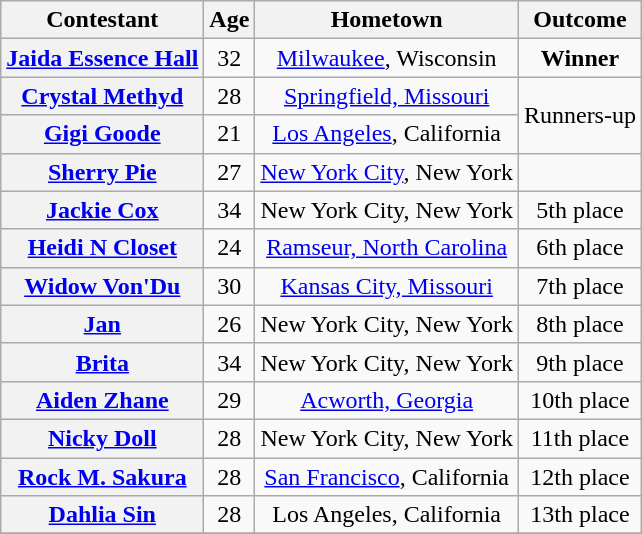<table class="wikitable sortable" style="text-align:center">
<tr>
<th scope="col">Contestant</th>
<th scope="col">Age</th>
<th scope="col">Hometown</th>
<th scope="col">Outcome</th>
</tr>
<tr>
<th scope="row" nowrap><a href='#'>Jaida Essence Hall</a></th>
<td>32</td>
<td><a href='#'>Milwaukee</a>, Wisconsin</td>
<td {{sort><strong>Winner</strong></td>
</tr>
<tr>
<th scope="row"><a href='#'>Crystal Methyd</a></th>
<td>28</td>
<td><a href='#'>Springfield, Missouri</a></td>
<td rowspan="2">Runners-up</td>
</tr>
<tr>
<th scope="row"><a href='#'>Gigi Goode</a></th>
<td>21</td>
<td><a href='#'>Los Angeles</a>, California</td>
</tr>
<tr>
<th scope="row"><a href='#'>Sherry Pie</a></th>
<td>27</td>
<td><a href='#'>New York City</a>, New York</td>
<td nowrap></td>
</tr>
<tr>
<th scope="row"><a href='#'>Jackie Cox</a></th>
<td>34</td>
<td>New York City, New York</td>
<td>5th place</td>
</tr>
<tr>
<th scope="row"><a href='#'>Heidi N Closet</a></th>
<td>24</td>
<td><a href='#'>Ramseur, North Carolina</a></td>
<td>6th place</td>
</tr>
<tr>
<th scope="row"><a href='#'>Widow Von'Du</a></th>
<td>30</td>
<td><a href='#'>Kansas City, Missouri</a></td>
<td>7th place</td>
</tr>
<tr>
<th scope="row"><a href='#'>Jan</a></th>
<td>26</td>
<td>New York City, New York</td>
<td>8th place</td>
</tr>
<tr>
<th scope="row"><a href='#'>Brita</a></th>
<td>34</td>
<td>New York City, New York</td>
<td>9th place</td>
</tr>
<tr>
<th scope="row"><a href='#'>Aiden Zhane</a></th>
<td>29</td>
<td><a href='#'>Acworth, Georgia</a></td>
<td>10th place</td>
</tr>
<tr>
<th scope="row"><a href='#'>Nicky Doll</a></th>
<td>28</td>
<td>New York City, New York</td>
<td>11th place</td>
</tr>
<tr>
<th scope="row"><a href='#'>Rock M. Sakura</a></th>
<td>28</td>
<td nowrap><a href='#'>San Francisco</a>, California</td>
<td>12th place</td>
</tr>
<tr>
<th scope="row"><a href='#'>Dahlia Sin</a></th>
<td>28</td>
<td>Los Angeles, California</td>
<td>13th place</td>
</tr>
<tr>
</tr>
</table>
